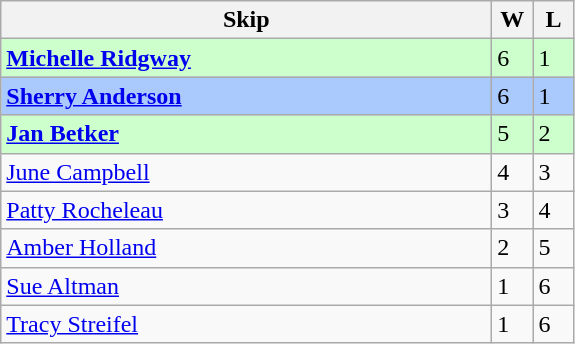<table class="wikitable">
<tr>
<th bgcolor="#efefef" width="320">Skip</th>
<th bgcolor="#efefef" width="20">W</th>
<th bgcolor="#efefef" width="20">L</th>
</tr>
<tr bgcolor="#ccffcc">
<td><strong><a href='#'>Michelle Ridgway</a></strong></td>
<td>6</td>
<td>1</td>
</tr>
<tr bgcolor="#aac9fc">
<td><strong><a href='#'>Sherry Anderson</a></strong></td>
<td>6</td>
<td>1</td>
</tr>
<tr bgcolor="#ccffcc">
<td><strong><a href='#'>Jan Betker</a></strong></td>
<td>5</td>
<td>2</td>
</tr>
<tr>
<td><a href='#'>June Campbell</a></td>
<td>4</td>
<td>3</td>
</tr>
<tr>
<td><a href='#'>Patty Rocheleau</a></td>
<td>3</td>
<td>4</td>
</tr>
<tr>
<td><a href='#'>Amber Holland</a></td>
<td>2</td>
<td>5</td>
</tr>
<tr>
<td><a href='#'>Sue Altman</a></td>
<td>1</td>
<td>6</td>
</tr>
<tr>
<td><a href='#'>Tracy Streifel</a></td>
<td>1</td>
<td>6</td>
</tr>
</table>
